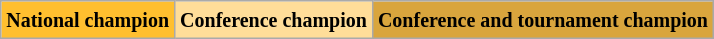<table class="wikitable">
<tr>
<td bgcolor="#ffbf2f"><small><strong>National champion</strong></small></td>
<td bgcolor="#ffdd99"><small><strong>Conference champion</strong></small></td>
<td bgcolor="#d9a53d"><small><strong>Conference and tournament champion</strong></small></td>
</tr>
</table>
